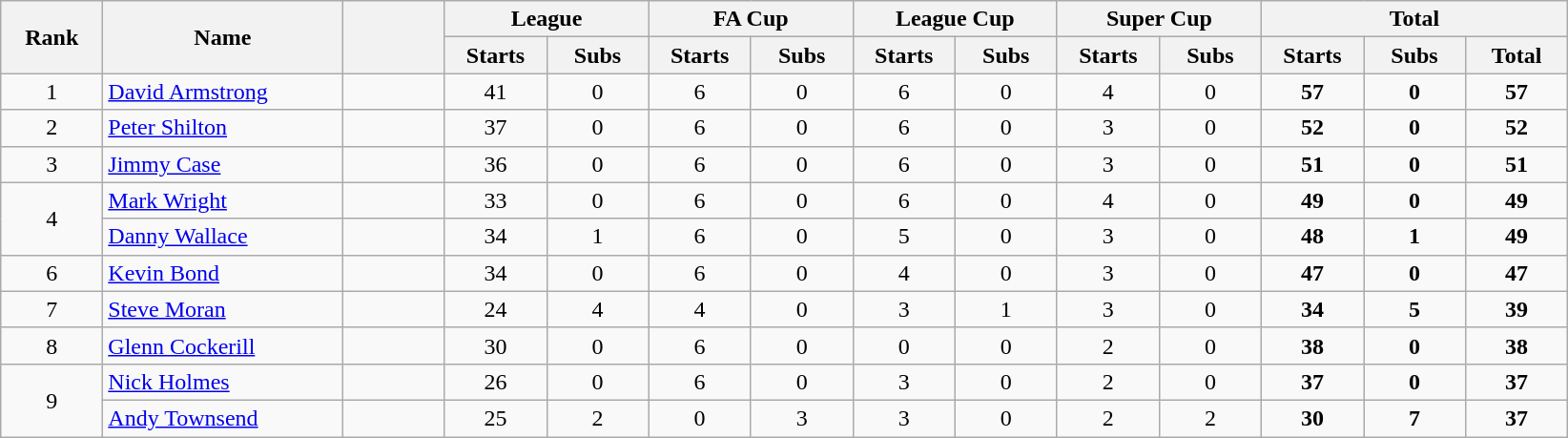<table class="wikitable plainrowheaders" style="text-align:center;">
<tr>
<th scope="col" rowspan="2" style="width:4em;">Rank</th>
<th scope="col" rowspan="2" style="width:10em;">Name</th>
<th scope="col" rowspan="2" style="width:4em;"></th>
<th scope="col" colspan="2">League</th>
<th scope="col" colspan="2">FA Cup</th>
<th scope="col" colspan="2">League Cup</th>
<th scope="col" colspan="2">Super Cup</th>
<th scope="col" colspan="3">Total</th>
</tr>
<tr>
<th scope="col" style="width:4em;">Starts</th>
<th scope="col" style="width:4em;">Subs</th>
<th scope="col" style="width:4em;">Starts</th>
<th scope="col" style="width:4em;">Subs</th>
<th scope="col" style="width:4em;">Starts</th>
<th scope="col" style="width:4em;">Subs</th>
<th scope="col" style="width:4em;">Starts</th>
<th scope="col" style="width:4em;">Subs</th>
<th scope="col" style="width:4em;">Starts</th>
<th scope="col" style="width:4em;">Subs</th>
<th scope="col" style="width:4em;">Total</th>
</tr>
<tr>
<td>1</td>
<td align="left"><a href='#'>David Armstrong</a></td>
<td></td>
<td>41</td>
<td>0</td>
<td>6</td>
<td>0</td>
<td>6</td>
<td>0</td>
<td>4</td>
<td>0</td>
<td><strong>57</strong></td>
<td><strong>0</strong></td>
<td><strong>57</strong></td>
</tr>
<tr>
<td>2</td>
<td align="left"><a href='#'>Peter Shilton</a></td>
<td></td>
<td>37</td>
<td>0</td>
<td>6</td>
<td>0</td>
<td>6</td>
<td>0</td>
<td>3</td>
<td>0</td>
<td><strong>52</strong></td>
<td><strong>0</strong></td>
<td><strong>52</strong></td>
</tr>
<tr>
<td>3</td>
<td align="left"><a href='#'>Jimmy Case</a></td>
<td></td>
<td>36</td>
<td>0</td>
<td>6</td>
<td>0</td>
<td>6</td>
<td>0</td>
<td>3</td>
<td>0</td>
<td><strong>51</strong></td>
<td><strong>0</strong></td>
<td><strong>51</strong></td>
</tr>
<tr>
<td rowspan="2">4</td>
<td align="left"><a href='#'>Mark Wright</a></td>
<td></td>
<td>33</td>
<td>0</td>
<td>6</td>
<td>0</td>
<td>6</td>
<td>0</td>
<td>4</td>
<td>0</td>
<td><strong>49</strong></td>
<td><strong>0</strong></td>
<td><strong>49</strong></td>
</tr>
<tr>
<td align="left"><a href='#'>Danny Wallace</a></td>
<td></td>
<td>34</td>
<td>1</td>
<td>6</td>
<td>0</td>
<td>5</td>
<td>0</td>
<td>3</td>
<td>0</td>
<td><strong>48</strong></td>
<td><strong>1</strong></td>
<td><strong>49</strong></td>
</tr>
<tr>
<td>6</td>
<td align="left"><a href='#'>Kevin Bond</a></td>
<td></td>
<td>34</td>
<td>0</td>
<td>6</td>
<td>0</td>
<td>4</td>
<td>0</td>
<td>3</td>
<td>0</td>
<td><strong>47</strong></td>
<td><strong>0</strong></td>
<td><strong>47</strong></td>
</tr>
<tr>
<td>7</td>
<td align="left"><a href='#'>Steve Moran</a></td>
<td></td>
<td>24</td>
<td>4</td>
<td>4</td>
<td>0</td>
<td>3</td>
<td>1</td>
<td>3</td>
<td>0</td>
<td><strong>34</strong></td>
<td><strong>5</strong></td>
<td><strong>39</strong></td>
</tr>
<tr>
<td>8</td>
<td align="left"><a href='#'>Glenn Cockerill</a></td>
<td></td>
<td>30</td>
<td>0</td>
<td>6</td>
<td>0</td>
<td>0</td>
<td>0</td>
<td>2</td>
<td>0</td>
<td><strong>38</strong></td>
<td><strong>0</strong></td>
<td><strong>38</strong></td>
</tr>
<tr>
<td rowspan="2">9</td>
<td align="left"><a href='#'>Nick Holmes</a></td>
<td></td>
<td>26</td>
<td>0</td>
<td>6</td>
<td>0</td>
<td>3</td>
<td>0</td>
<td>2</td>
<td>0</td>
<td><strong>37</strong></td>
<td><strong>0</strong></td>
<td><strong>37</strong></td>
</tr>
<tr>
<td align="left"><a href='#'>Andy Townsend</a></td>
<td></td>
<td>25</td>
<td>2</td>
<td>0</td>
<td>3</td>
<td>3</td>
<td>0</td>
<td>2</td>
<td>2</td>
<td><strong>30</strong></td>
<td><strong>7</strong></td>
<td><strong>37</strong></td>
</tr>
</table>
